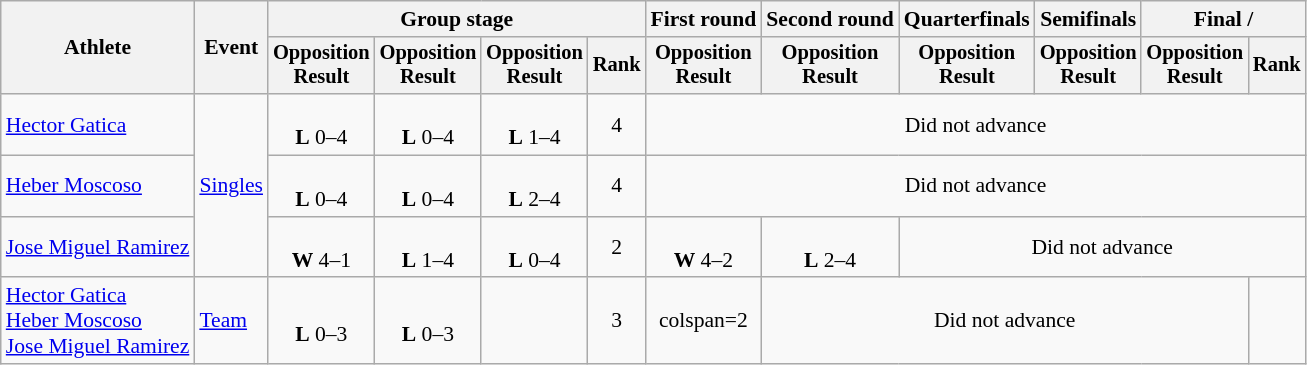<table class="wikitable" style="font-size:90%">
<tr>
<th rowspan=2>Athlete</th>
<th rowspan=2>Event</th>
<th colspan=4>Group stage</th>
<th>First round</th>
<th>Second round</th>
<th>Quarterfinals</th>
<th>Semifinals</th>
<th colspan=2>Final / </th>
</tr>
<tr style="font-size:95%">
<th>Opposition<br>Result</th>
<th>Opposition<br>Result</th>
<th>Opposition<br>Result</th>
<th>Rank</th>
<th>Opposition<br>Result</th>
<th>Opposition<br>Result</th>
<th>Opposition<br>Result</th>
<th>Opposition<br>Result</th>
<th>Opposition<br>Result</th>
<th>Rank</th>
</tr>
<tr align=center>
<td align=left><a href='#'>Hector Gatica</a></td>
<td align=left rowspan=3><a href='#'>Singles</a></td>
<td><br><strong>L</strong> 0–4</td>
<td><br><strong>L</strong> 0–4</td>
<td><br><strong>L</strong> 1–4</td>
<td>4</td>
<td colspan=6>Did not advance</td>
</tr>
<tr align=center>
<td align=left><a href='#'>Heber Moscoso</a></td>
<td><br><strong>L</strong> 0–4</td>
<td><br><strong>L</strong> 0–4</td>
<td><br><strong>L</strong> 2–4</td>
<td>4</td>
<td colspan=6>Did not advance</td>
</tr>
<tr align=center>
<td align=left><a href='#'>Jose Miguel Ramirez</a></td>
<td><br><strong>W</strong> 4–1</td>
<td><br><strong>L</strong> 1–4</td>
<td><br><strong>L</strong> 0–4</td>
<td>2</td>
<td><br><strong>W</strong> 4–2</td>
<td><br><strong>L</strong> 2–4</td>
<td colspan=4>Did not advance</td>
</tr>
<tr align=center>
<td align=left><a href='#'>Hector Gatica</a><br><a href='#'>Heber Moscoso</a><br><a href='#'>Jose Miguel Ramirez</a></td>
<td align=left><a href='#'>Team</a></td>
<td><br><strong>L</strong> 0–3</td>
<td><br><strong>L</strong> 0–3</td>
<td></td>
<td>3</td>
<td>colspan=2 </td>
<td colspan=4>Did not advance</td>
</tr>
</table>
